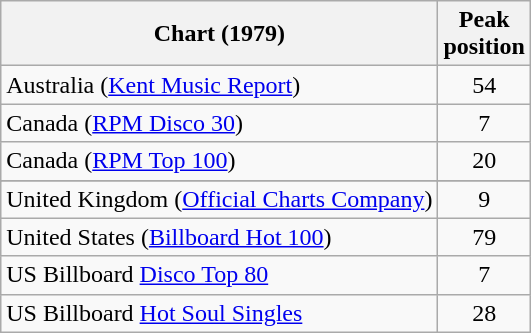<table class="wikitable sortable">
<tr>
<th>Chart (1979)</th>
<th>Peak<br>position</th>
</tr>
<tr>
<td>Australia (<a href='#'>Kent Music Report</a>)</td>
<td align="center">54</td>
</tr>
<tr>
<td>Canada (<a href='#'>RPM Disco 30</a>)</td>
<td align="center">7</td>
</tr>
<tr>
<td>Canada (<a href='#'>RPM Top 100</a>)</td>
<td align="center">20</td>
</tr>
<tr>
</tr>
<tr>
<td>United Kingdom (<a href='#'>Official Charts Company</a>)</td>
<td align="center">9</td>
</tr>
<tr>
<td>United States (<a href='#'>Billboard Hot 100</a>)</td>
<td align="center">79</td>
</tr>
<tr>
<td align="left">US  Billboard <a href='#'>Disco Top 80</a></td>
<td style="text-align:center;">7</td>
</tr>
<tr>
<td align="left">US  Billboard <a href='#'>Hot Soul Singles</a></td>
<td align="center">28</td>
</tr>
</table>
